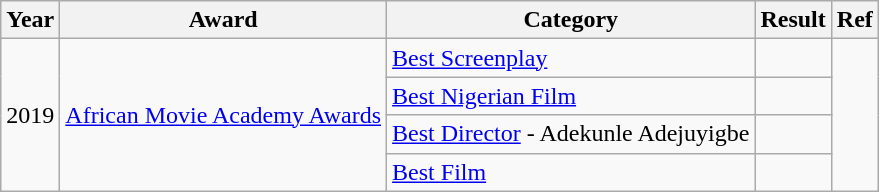<table class="wikitable">
<tr>
<th>Year</th>
<th>Award</th>
<th>Category</th>
<th>Result</th>
<th>Ref</th>
</tr>
<tr>
<td rowspan="4">2019</td>
<td rowspan="4"><a href='#'>African Movie Academy Awards</a></td>
<td><a href='#'>Best Screenplay</a></td>
<td></td>
<td rowspan="4"></td>
</tr>
<tr>
<td><a href='#'>Best Nigerian Film</a></td>
<td></td>
</tr>
<tr>
<td><a href='#'>Best Director</a> - Adekunle Adejuyigbe</td>
<td></td>
</tr>
<tr>
<td><a href='#'>Best Film</a></td>
<td></td>
</tr>
</table>
